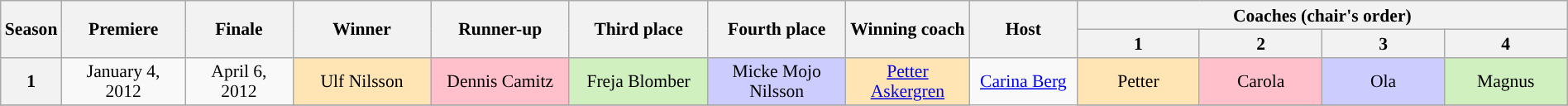<table class="wikitable" style="text-align:center; font-size:90%; line-height:16px;" width="100%">
<tr>
<th style="width:02%;" rowspan="2" scope="col">Season</th>
<th style="width:08%;" rowspan="2" scope="col">Premiere</th>
<th style="width:07%;" rowspan="2" scope="col">Finale</th>
<th style="width:09%;" rowspan="2" scope="col">Winner</th>
<th style="width:09%;" rowspan="2" scope="col">Runner-up</th>
<th style="width:09%;" rowspan="2" scope="col">Third place</th>
<th style="width:09%;" rowspan="2" scope="col">Fourth place</th>
<th style="width:08%;" rowspan="2" scope="col">Winning coach</th>
<th style="width:07%;" rowspan="2" scope="col">Host</th>
<th style="width:24%;" colspan="4" scope="col">Coaches (chair's order)</th>
</tr>
<tr>
<th style="width:08%">1</th>
<th style="width:08%">2</th>
<th style="width:08%">3</th>
<th style="width:08%">4</th>
</tr>
<tr>
<th>1</th>
<td>January 4, <br> 2012</td>
<td>April 6,<br> 2012</td>
<td style="background:#ffe5b4">Ulf Nilsson</td>
<td style="background:pink">Dennis Camitz</td>
<td style="background:#d0f0c0">Freja Blomber</td>
<td style="background:#ccf">Micke Mojo Nilsson</td>
<td style="background:#ffe5b4"><a href='#'>Petter Askergren</a></td>
<td rowspan="2"><a href='#'>Carina Berg</a></td>
<td rowspan="1" style="background:#ffe5b4">Petter</td>
<td style="background:pink">Carola</td>
<td style="background:#ccf">Ola</td>
<td style="background:#d0f0c0">Magnus</td>
</tr>
<tr>
</tr>
</table>
